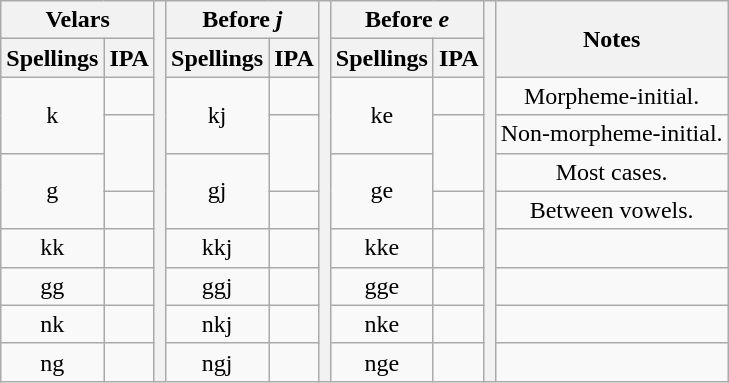<table class="wikitable" style="text-align: center;">
<tr>
<th colspan="2">Velars</th>
<th rowspan="10"></th>
<th colspan="2">Before <em>j</em></th>
<th rowspan="10"></th>
<th colspan="2">Before <em>e</em></th>
<th rowspan="10"></th>
<th rowspan="2">Notes</th>
</tr>
<tr>
<th>Spellings</th>
<th>IPA</th>
<th>Spellings</th>
<th>IPA</th>
<th>Spellings</th>
<th>IPA</th>
</tr>
<tr>
<td rowspan="2">k</td>
<td></td>
<td rowspan="2">kj</td>
<td></td>
<td rowspan="2">ke</td>
<td></td>
<td>Morpheme-initial.</td>
</tr>
<tr>
<td rowspan="2"></td>
<td rowspan="2"></td>
<td rowspan="2"></td>
<td>Non-morpheme-initial.</td>
</tr>
<tr>
<td rowspan="2">g</td>
<td rowspan="2">gj</td>
<td rowspan="2">ge</td>
<td>Most cases.</td>
</tr>
<tr>
<td></td>
<td></td>
<td></td>
<td>Between vowels.</td>
</tr>
<tr>
<td>kk</td>
<td></td>
<td>kkj</td>
<td></td>
<td>kke</td>
<td></td>
<td></td>
</tr>
<tr>
<td>gg</td>
<td></td>
<td>ggj</td>
<td></td>
<td>gge</td>
<td></td>
<td></td>
</tr>
<tr>
<td>nk</td>
<td></td>
<td>nkj</td>
<td></td>
<td>nke</td>
<td></td>
<td></td>
</tr>
<tr>
<td>ng</td>
<td></td>
<td>ngj</td>
<td></td>
<td>nge</td>
<td></td>
<td></td>
</tr>
</table>
